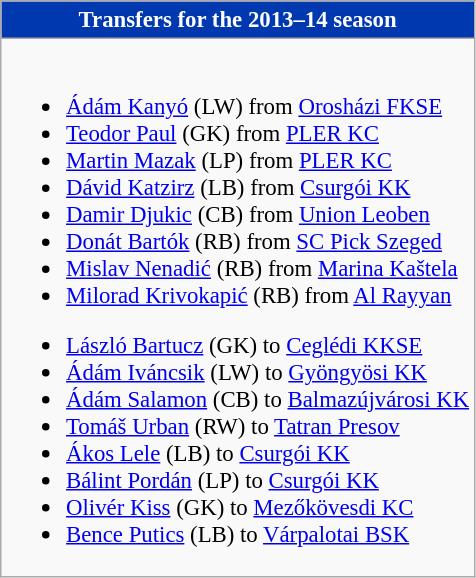<table class="wikitable collapsible collapsed" style="font-size:95%">
<tr>
<th style="color:#FFFFFF; background:#0038af"> <strong>Transfers for the 2013–14 season</strong></th>
</tr>
<tr>
<td><br>
<ul><li> <a href='#'>Ádám Kanyó</a> (LW) from  <a href='#'>Orosházi FKSE</a></li><li> <a href='#'>Teodor Paul</a> (GK) from  <a href='#'>PLER KC</a></li><li> <a href='#'>Martin Mazak</a> (LP) from  <a href='#'>PLER KC</a></li><li> <a href='#'>Dávid Katzirz</a> (LB) from  <a href='#'>Csurgói KK</a></li><li> <a href='#'>Damir Djukic</a> (CB) from  <a href='#'>Union Leoben</a></li><li> <a href='#'>Donát Bartók</a> (RB) from  <a href='#'>SC Pick Szeged</a></li><li> <a href='#'>Mislav Nenadić</a> (RB) from  <a href='#'>Marina Kaštela</a></li><li> <a href='#'>Milorad Krivokapić</a> (RB) from  <a href='#'>Al Rayyan</a></li></ul><ul><li> <a href='#'>László Bartucz</a> (GK) to  <a href='#'>Ceglédi KKSE</a></li><li> <a href='#'>Ádám Iváncsik</a> (LW) to  <a href='#'>Gyöngyösi KK</a></li><li> <a href='#'>Ádám Salamon</a> (CB) to  <a href='#'>Balmazújvárosi KK</a></li><li> <a href='#'>Tomáš Urban</a> (RW) to  <a href='#'>Tatran Presov</a></li><li> <a href='#'>Ákos Lele</a> (LB) to  <a href='#'>Csurgói KK</a></li><li> <a href='#'>Bálint Pordán</a> (LP) to  <a href='#'>Csurgói KK</a></li><li> <a href='#'>Olivér Kiss</a> (GK) to  <a href='#'>Mezőkövesdi KC</a></li><li> <a href='#'>Bence Putics</a> (LB) to  <a href='#'>Várpalotai BSK</a></li></ul></td>
</tr>
</table>
